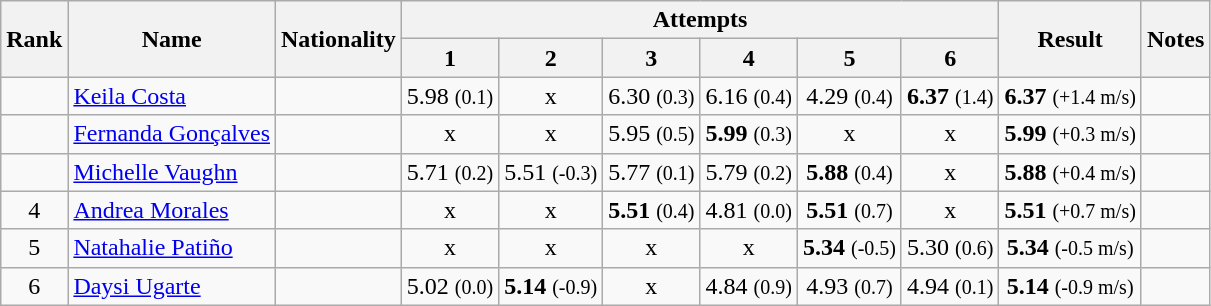<table class="wikitable sortable" style="text-align:center">
<tr>
<th rowspan=2>Rank</th>
<th rowspan=2>Name</th>
<th rowspan=2>Nationality</th>
<th colspan=6>Attempts</th>
<th rowspan=2>Result</th>
<th rowspan=2>Notes</th>
</tr>
<tr>
<th>1</th>
<th>2</th>
<th>3</th>
<th>4</th>
<th>5</th>
<th>6</th>
</tr>
<tr>
<td align=center></td>
<td align=left><a href='#'>Keila Costa</a></td>
<td align=left></td>
<td>5.98 <small>(0.1)</small></td>
<td>x</td>
<td>6.30 <small>(0.3)</small></td>
<td>6.16 <small>(0.4)</small></td>
<td>4.29 <small>(0.4)</small></td>
<td><strong>6.37</strong> <small>(1.4)</small></td>
<td><strong>6.37</strong> <small>(+1.4 m/s)</small></td>
<td></td>
</tr>
<tr>
<td align=center></td>
<td align=left><a href='#'>Fernanda Gonçalves</a></td>
<td align=left></td>
<td>x</td>
<td>x</td>
<td>5.95 <small>(0.5)</small></td>
<td><strong>5.99</strong> <small>(0.3)</small></td>
<td>x</td>
<td>x</td>
<td><strong>5.99</strong> <small>(+0.3 m/s)</small></td>
<td></td>
</tr>
<tr>
<td align=center></td>
<td align=left><a href='#'>Michelle Vaughn</a></td>
<td align=left></td>
<td>5.71 <small>(0.2)</small></td>
<td>5.51 <small>(-0.3)</small></td>
<td>5.77 <small>(0.1)</small></td>
<td>5.79 <small>(0.2)</small></td>
<td><strong>5.88</strong> <small>(0.4)</small></td>
<td>x</td>
<td><strong>5.88</strong> <small>(+0.4 m/s)</small></td>
<td></td>
</tr>
<tr>
<td align=center>4</td>
<td align=left><a href='#'>Andrea Morales</a></td>
<td align=left></td>
<td>x</td>
<td>x</td>
<td><strong>5.51</strong> <small>(0.4)</small></td>
<td>4.81 <small>(0.0)</small></td>
<td><strong>5.51</strong> <small>(0.7)</small></td>
<td>x</td>
<td><strong>5.51</strong> <small>(+0.7 m/s)</small></td>
<td></td>
</tr>
<tr>
<td align=center>5</td>
<td align=left><a href='#'>Natahalie Patiño</a></td>
<td align=left></td>
<td>x</td>
<td>x</td>
<td>x</td>
<td>x</td>
<td><strong>5.34</strong> <small>(-0.5)</small></td>
<td>5.30 <small>(0.6)</small></td>
<td><strong>5.34</strong> <small>(-0.5 m/s)</small></td>
<td></td>
</tr>
<tr>
<td align=center>6</td>
<td align=left><a href='#'>Daysi Ugarte</a></td>
<td align=left></td>
<td>5.02 <small>(0.0)</small></td>
<td><strong>5.14</strong> <small>(-0.9)</small></td>
<td>x</td>
<td>4.84 <small>(0.9)</small></td>
<td>4.93 <small>(0.7)</small></td>
<td>4.94 <small>(0.1)</small></td>
<td><strong>5.14</strong> <small>(-0.9 m/s)</small></td>
<td></td>
</tr>
</table>
